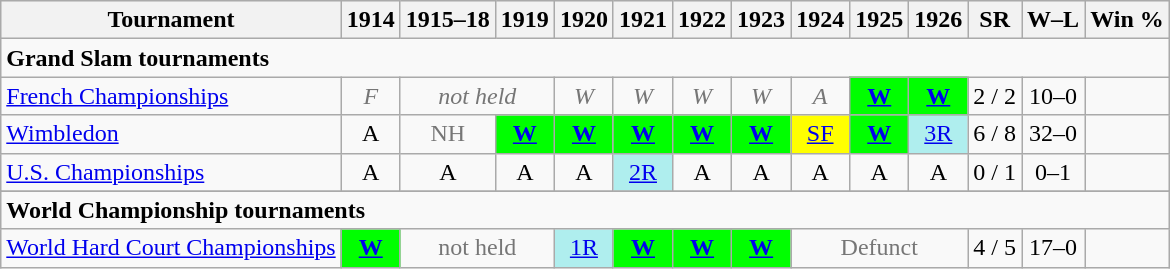<table class="wikitable" style=text-align:center>
<tr bgcolor="#efefef">
<th>Tournament</th>
<th>1914</th>
<th>1915–18</th>
<th>1919</th>
<th>1920</th>
<th>1921</th>
<th>1922</th>
<th>1923</th>
<th>1924</th>
<th>1925</th>
<th>1926</th>
<th>SR</th>
<th>W–L</th>
<th>Win %</th>
</tr>
<tr>
<td colspan="26" align="left"><strong>Grand Slam tournaments</strong></td>
</tr>
<tr>
<td align=left><a href='#'>French Championships</a></td>
<td style=color:#767676><em>F</em></td>
<td colspan=2 style=color:#767676><em>not held</em></td>
<td style=color:#767676><em>W</em></td>
<td style=color:#767676><em>W</em></td>
<td style=color:#767676><em>W</em></td>
<td style=color:#767676><em>W</em></td>
<td style=color:#767676><em>A</em></td>
<td style="background:#00ff00;"><a href='#'><strong>W</strong></a></td>
<td style="background:#00ff00;"><a href='#'><strong>W</strong></a></td>
<td>2 / 2</td>
<td>10–0</td>
<td></td>
</tr>
<tr>
<td align=left><a href='#'>Wimbledon</a></td>
<td>A</td>
<td colspan=1 style=color:#767676>NH</td>
<td style="background:#00ff00;"><a href='#'><strong>W</strong></a></td>
<td style="background:#00ff00;"><a href='#'><strong>W</strong></a></td>
<td style="background:#00ff00;"><a href='#'><strong>W</strong></a></td>
<td style="background:#00ff00;"><a href='#'><strong>W</strong></a></td>
<td style="background:#00ff00;"><a href='#'><strong>W</strong></a></td>
<td style="background:yellow;"><a href='#'>SF</a></td>
<td style="background:#00ff00;"><a href='#'><strong>W</strong></a></td>
<td style="background:#afeeee;"><a href='#'>3R</a></td>
<td>6 / 8</td>
<td>32–0</td>
<td></td>
</tr>
<tr>
<td align=left><a href='#'>U.S. Championships</a></td>
<td>A</td>
<td>A</td>
<td>A</td>
<td>A</td>
<td style="background:#afeeee;"><a href='#'>2R</a></td>
<td>A</td>
<td>A</td>
<td>A</td>
<td>A</td>
<td>A</td>
<td>0 / 1</td>
<td>0–1</td>
<td></td>
</tr>
<tr style="font-weight:bold; background:#efefef;">
</tr>
<tr>
<td colspan="26" align="left"><strong>World Championship tournaments</strong></td>
</tr>
<tr>
<td align=left><a href='#'>World Hard Court Championships</a></td>
<td style="background:#00ff00;"><a href='#'><strong>W</strong></a></td>
<td colspan=2 style=color:#767676>not held</td>
<td style="background:#afeeee;"><a href='#'>1R</a></td>
<td style="background:#00ff00;"><a href='#'><strong>W</strong></a></td>
<td style="background:#00ff00;"><a href='#'><strong>W</strong></a></td>
<td style="background:#00ff00;"><a href='#'><strong>W</strong></a></td>
<td colspan=3 style=color:#767676>Defunct</td>
<td>4 / 5</td>
<td>17–0</td>
<td></td>
</tr>
</table>
